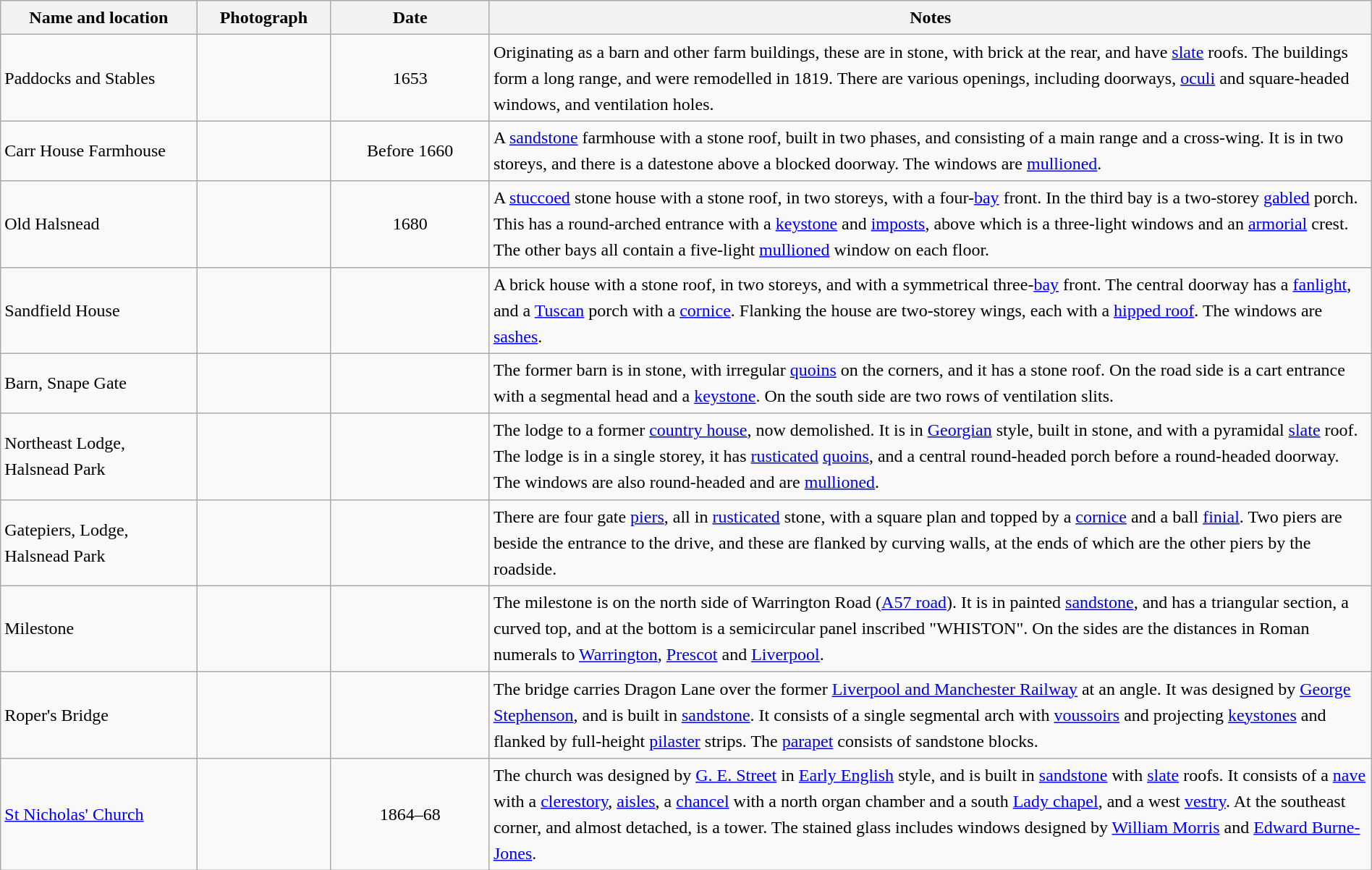<table class="wikitable sortable plainrowheaders" style="width:100%;border:0px;text-align:left;line-height:150%;">
<tr>
<th scope="col"  style="width:150px">Name and location</th>
<th scope="col"  style="width:100px" class="unsortable">Photograph</th>
<th scope="col"  style="width:120px">Date</th>
<th scope="col"  style="width:700px" class="unsortable">Notes</th>
</tr>
<tr>
<td>Paddocks and Stables<br><small></small></td>
<td></td>
<td align="center">1653</td>
<td>Originating as a barn and other farm buildings, these are in stone, with brick at the rear, and have <a href='#'>slate</a> roofs.  The buildings form a long range, and were remodelled in 1819.  There are various openings, including doorways, <a href='#'>oculi</a> and square-headed windows, and ventilation holes.</td>
</tr>
<tr>
<td>Carr House Farmhouse<br><small></small></td>
<td></td>
<td align="center">Before 1660</td>
<td>A <a href='#'>sandstone</a> farmhouse with a stone roof, built in two phases, and consisting of a main range and a cross-wing.  It is in two storeys, and there is a datestone above a blocked doorway.  The windows are <a href='#'>mullioned</a>.</td>
</tr>
<tr>
<td>Old Halsnead<br><small></small></td>
<td></td>
<td align="center">1680</td>
<td>A <a href='#'>stuccoed</a> stone house with a stone roof, in two storeys, with a four-<a href='#'>bay</a> front.  In the third bay is a two-storey <a href='#'>gabled</a> porch. This has a round-arched entrance with a <a href='#'>keystone</a> and <a href='#'>imposts</a>, above which is a three-light windows and an <a href='#'>armorial</a> crest.  The other bays all contain a five-light <a href='#'>mullioned</a> window on each floor.</td>
</tr>
<tr>
<td>Sandfield House<br><small></small></td>
<td></td>
<td align="center"></td>
<td>A brick house with a stone roof, in two storeys, and with a symmetrical three-<a href='#'>bay</a> front.  The central doorway has a <a href='#'>fanlight</a>, and a <a href='#'>Tuscan</a> porch with a <a href='#'>cornice</a>.  Flanking the house are two-storey wings, each with a <a href='#'>hipped roof</a>.  The windows are <a href='#'>sashes</a>.</td>
</tr>
<tr>
<td>Barn, Snape Gate<br><small></small></td>
<td></td>
<td align="center"></td>
<td>The former barn is in stone, with irregular <a href='#'>quoins</a> on the corners, and it has a stone roof.  On the road side is a cart entrance with a segmental head and a <a href='#'>keystone</a>.  On the south side are two rows of ventilation slits.</td>
</tr>
<tr>
<td>Northeast Lodge,<br>Halsnead Park<br><small></small></td>
<td></td>
<td align="center"></td>
<td>The lodge to a former <a href='#'>country house</a>, now demolished.  It is in <a href='#'>Georgian</a> style, built in stone, and with a pyramidal <a href='#'>slate</a> roof.  The lodge is in a single storey, it has <a href='#'>rusticated</a> <a href='#'>quoins</a>, and a central round-headed porch before a round-headed doorway.  The windows are also round-headed and are <a href='#'>mullioned</a>.</td>
</tr>
<tr>
<td>Gatepiers, Lodge,<br>Halsnead Park<br><small></small></td>
<td></td>
<td align="center"></td>
<td>There are four gate <a href='#'>piers</a>, all in <a href='#'>rusticated</a> stone, with a square plan and topped by a <a href='#'>cornice</a> and a ball <a href='#'>finial</a>.  Two piers are beside the entrance to the drive, and these are flanked by curving walls, at the ends of which are the other piers by the roadside.</td>
</tr>
<tr>
<td>Milestone<br><small></small></td>
<td></td>
<td align="center"></td>
<td>The  milestone is on the north side of Warrington Road (<a href='#'>A57 road</a>).  It is in painted <a href='#'>sandstone</a>, and has a triangular section, a curved top, and at the bottom is a semicircular panel inscribed "WHISTON".  On the sides are the distances in Roman numerals to <a href='#'>Warrington</a>, <a href='#'>Prescot</a> and <a href='#'>Liverpool</a>.</td>
</tr>
<tr>
<td>Roper's Bridge<br><small></small></td>
<td></td>
<td align="center"></td>
<td>The bridge carries Dragon Lane over the former <a href='#'>Liverpool and Manchester Railway</a> at an angle.  It was designed by <a href='#'>George Stephenson</a>, and is built in <a href='#'>sandstone</a>.  It consists of a single segmental arch with <a href='#'>voussoirs</a> and projecting <a href='#'>keystones</a> and flanked by full-height <a href='#'>pilaster</a> strips.  The <a href='#'>parapet</a> consists of sandstone blocks.</td>
</tr>
<tr>
<td><a href='#'>St Nicholas' Church</a><br><small></small></td>
<td></td>
<td align="center">1864–68</td>
<td>The church was designed by <a href='#'>G. E. Street</a> in <a href='#'>Early English</a> style, and is built in <a href='#'>sandstone</a> with <a href='#'>slate</a> roofs.  It consists of a <a href='#'>nave</a> with a <a href='#'>clerestory</a>, <a href='#'>aisles</a>, a <a href='#'>chancel</a> with a north organ chamber and a south <a href='#'>Lady chapel</a>, and a west <a href='#'>vestry</a>.  At the southeast corner, and almost detached, is a tower.  The stained glass includes windows designed by <a href='#'>William Morris</a> and <a href='#'>Edward Burne-Jones</a>.</td>
</tr>
<tr>
</tr>
</table>
